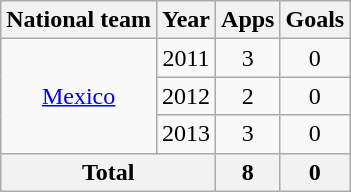<table class="wikitable" style="text-align: center;">
<tr>
<th>National team</th>
<th>Year</th>
<th>Apps</th>
<th>Goals</th>
</tr>
<tr>
<td rowspan="3" valign="center"><a href='#'>Mexico</a></td>
<td>2011</td>
<td>3</td>
<td>0</td>
</tr>
<tr>
<td>2012</td>
<td>2</td>
<td>0</td>
</tr>
<tr>
<td>2013</td>
<td>3</td>
<td>0</td>
</tr>
<tr>
<th colspan="2">Total</th>
<th>8</th>
<th>0</th>
</tr>
</table>
